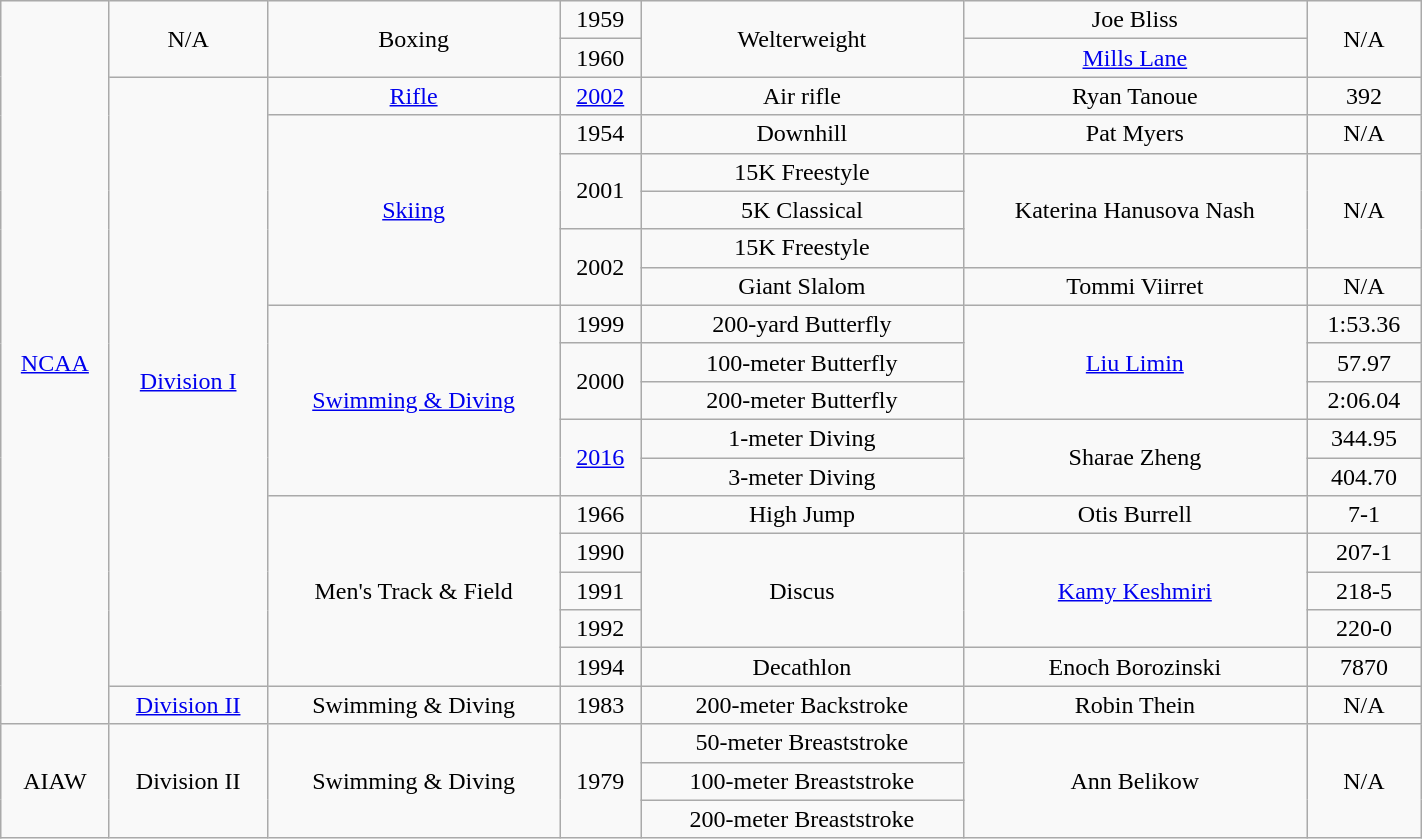<table class="wikitable" width="75%">
<tr style="text-align:center">
<td rowspan="19"><a href='#'>NCAA</a></td>
<td rowspan="2">N/A</td>
<td rowspan="2">Boxing</td>
<td>1959</td>
<td rowspan="2">Welterweight</td>
<td>Joe Bliss</td>
<td rowspan="2">N/A</td>
</tr>
<tr style="text-align:center">
<td>1960</td>
<td><a href='#'>Mills Lane</a></td>
</tr>
<tr style="text-align:center">
<td rowspan="16"><a href='#'>Division I</a></td>
<td><a href='#'>Rifle</a></td>
<td><a href='#'>2002</a></td>
<td>Air rifle</td>
<td>Ryan Tanoue</td>
<td>392</td>
</tr>
<tr style="text-align:center">
<td rowspan="5"><a href='#'>Skiing</a></td>
<td>1954</td>
<td>Downhill</td>
<td>Pat Myers</td>
<td>N/A</td>
</tr>
<tr style="text-align:center">
<td rowspan="2">2001</td>
<td>15K Freestyle</td>
<td rowspan="3">Katerina Hanusova Nash</td>
<td rowspan="3">N/A</td>
</tr>
<tr style="text-align:center">
<td>5K Classical</td>
</tr>
<tr style="text-align:center">
<td rowspan="2">2002</td>
<td>15K Freestyle</td>
</tr>
<tr style="text-align:center">
<td>Giant Slalom</td>
<td>Tommi Viirret</td>
<td>N/A</td>
</tr>
<tr style="text-align:center">
<td rowspan="5"><a href='#'>Swimming & Diving</a></td>
<td>1999</td>
<td>200-yard Butterfly</td>
<td rowspan="3"><a href='#'>Liu Limin</a></td>
<td>1:53.36</td>
</tr>
<tr style="text-align:center">
<td rowspan="2">2000</td>
<td>100-meter Butterfly</td>
<td>57.97</td>
</tr>
<tr style="text-align:center">
<td>200-meter Butterfly</td>
<td>2:06.04</td>
</tr>
<tr style="text-align:center">
<td rowspan="2"><a href='#'>2016</a></td>
<td>1-meter Diving</td>
<td rowspan="2">Sharae Zheng</td>
<td>344.95</td>
</tr>
<tr style="text-align:center">
<td>3-meter Diving</td>
<td>404.70</td>
</tr>
<tr style="text-align:center">
<td rowspan="5">Men's Track & Field</td>
<td>1966</td>
<td>High Jump</td>
<td>Otis Burrell</td>
<td>7-1</td>
</tr>
<tr style="text-align:center">
<td>1990</td>
<td rowspan="3">Discus</td>
<td rowspan="3"><a href='#'>Kamy Keshmiri</a></td>
<td>207-1</td>
</tr>
<tr style="text-align:center">
<td>1991</td>
<td>218-5</td>
</tr>
<tr style="text-align:center">
<td>1992</td>
<td>220-0</td>
</tr>
<tr style="text-align:center">
<td>1994</td>
<td>Decathlon</td>
<td>Enoch Borozinski</td>
<td>7870</td>
</tr>
<tr style="text-align:center">
<td><a href='#'>Division II</a></td>
<td>Swimming & Diving</td>
<td>1983</td>
<td>200-meter Backstroke</td>
<td>Robin Thein</td>
<td>N/A</td>
</tr>
<tr style="text-align:center">
<td rowspan="3">AIAW</td>
<td rowspan="3">Division II</td>
<td rowspan="3">Swimming & Diving</td>
<td rowspan="3">1979</td>
<td>50-meter Breaststroke</td>
<td rowspan="3">Ann Belikow</td>
<td rowspan="3">N/A</td>
</tr>
<tr style="text-align:center">
<td>100-meter Breaststroke</td>
</tr>
<tr style="text-align:center">
<td>200-meter Breaststroke</td>
</tr>
</table>
